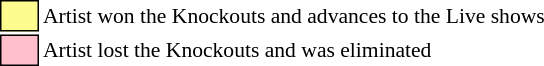<table class="toccolours" style="font-size: 90%; white-space: nowrap;">
<tr>
<td style="background-color:#fdfc8f; border: 1px solid black">      </td>
<td>Artist won the Knockouts and advances to the Live shows</td>
</tr>
<tr>
<td style="background-color:pink; border: 1px solid black">      </td>
<td>Artist lost the Knockouts and was eliminated</td>
</tr>
<tr>
</tr>
</table>
